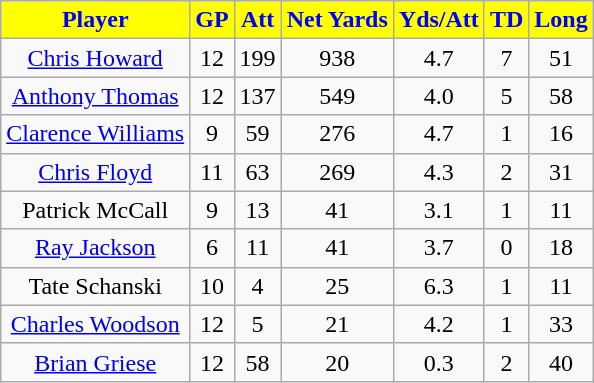<table class="wikitable" style="text-align:center;">
<tr>
<th style="background:yellow; color:blue;">Player</th>
<th style="background:yellow; color:blue;">GP</th>
<th style="background:yellow; color:blue;">Att</th>
<th style="background:yellow; color:blue;">Net Yards</th>
<th style="background:yellow; color:blue;">Yds/Att</th>
<th style="background:yellow; color:blue;">TD</th>
<th style="background:yellow; color:blue;">Long</th>
</tr>
<tr>
<td><a href='#'>Chris Howard</a></td>
<td>12</td>
<td>199</td>
<td>938</td>
<td>4.7</td>
<td>7</td>
<td>51</td>
</tr>
<tr>
<td><a href='#'>Anthony Thomas</a></td>
<td>12</td>
<td>137</td>
<td>549</td>
<td>4.0</td>
<td>5</td>
<td>58</td>
</tr>
<tr>
<td><a href='#'>Clarence Williams</a></td>
<td>9</td>
<td>59</td>
<td>276</td>
<td>4.7</td>
<td>1</td>
<td>16</td>
</tr>
<tr>
<td><a href='#'>Chris Floyd</a></td>
<td>11</td>
<td>63</td>
<td>269</td>
<td>4.3</td>
<td>2</td>
<td>31</td>
</tr>
<tr>
<td>Patrick McCall</td>
<td>9</td>
<td>13</td>
<td>41</td>
<td>3.1</td>
<td>1</td>
<td>11</td>
</tr>
<tr>
<td><a href='#'>Ray Jackson</a></td>
<td>6</td>
<td>11</td>
<td>41</td>
<td>3.7</td>
<td>0</td>
<td>18</td>
</tr>
<tr>
<td>Tate Schanski</td>
<td>10</td>
<td>4</td>
<td>25</td>
<td>6.3</td>
<td>1</td>
<td>11</td>
</tr>
<tr>
<td><a href='#'>Charles Woodson</a></td>
<td>12</td>
<td>5</td>
<td>21</td>
<td>4.2</td>
<td>1</td>
<td>33</td>
</tr>
<tr>
<td><a href='#'>Brian Griese</a></td>
<td>12</td>
<td>58</td>
<td>20</td>
<td>0.3</td>
<td>2</td>
<td>40</td>
</tr>
</table>
